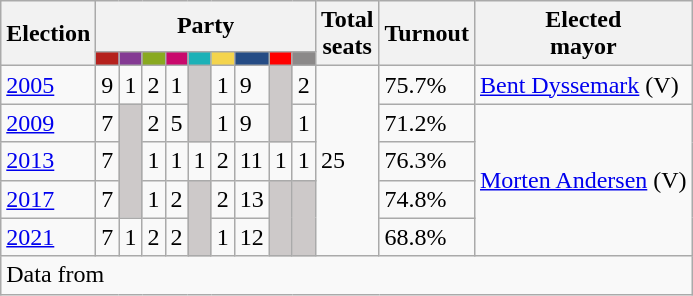<table class="wikitable">
<tr>
<th rowspan="2">Election</th>
<th colspan="9">Party</th>
<th rowspan="2">Total<br>seats</th>
<th rowspan="2">Turnout</th>
<th rowspan="2">Elected<br>mayor</th>
</tr>
<tr>
<td style="background:#B5211D;"><strong><a href='#'></a></strong></td>
<td style="background:#843A93;"><strong><a href='#'></a></strong></td>
<td style="background:#89A920;"><strong><a href='#'></a></strong></td>
<td style="background:#C9096C;"><strong><a href='#'></a></strong></td>
<td style="background:#1CB1B7;"><strong><a href='#'></a></strong></td>
<td style="background:#F4D44D;"><strong><a href='#'></a></strong></td>
<td style="background:#254C85;"><strong><a href='#'></a></strong></td>
<td style="background:#FF0000;"><strong><a href='#'></a></strong></td>
<td style="background:#8B8989;"><strong></strong></td>
</tr>
<tr>
<td><a href='#'>2005</a></td>
<td>9</td>
<td>1</td>
<td>2</td>
<td>1</td>
<td style="background:#CDC9C9;" rowspan="2"></td>
<td>1</td>
<td>9</td>
<td style="background:#CDC9C9;" rowspan="2"></td>
<td>2</td>
<td rowspan="5">25</td>
<td>75.7%</td>
<td><a href='#'>Bent Dyssemark</a> (V)</td>
</tr>
<tr>
<td><a href='#'>2009</a></td>
<td>7</td>
<td style="background:#CDC9C9;" rowspan="3"></td>
<td>2</td>
<td>5</td>
<td>1</td>
<td>9</td>
<td>1</td>
<td>71.2%</td>
<td rowspan="4"><a href='#'>Morten Andersen</a> (V)</td>
</tr>
<tr>
<td><a href='#'>2013</a></td>
<td>7</td>
<td>1</td>
<td>1</td>
<td>1</td>
<td>2</td>
<td>11</td>
<td>1</td>
<td>1</td>
<td>76.3%</td>
</tr>
<tr>
<td><a href='#'>2017</a></td>
<td>7</td>
<td>1</td>
<td>2</td>
<td style="background:#CDC9C9;" rowspan=2></td>
<td>2</td>
<td>13</td>
<td style="background:#CDC9C9;" rowspan=2></td>
<td style="background:#CDC9C9;" rowspan=2></td>
<td>74.8%</td>
</tr>
<tr>
<td><a href='#'>2021</a></td>
<td>7</td>
<td>1</td>
<td>2</td>
<td>2</td>
<td>1</td>
<td>12</td>
<td>68.8%</td>
</tr>
<tr>
<td colspan="14">Data from </td>
</tr>
</table>
